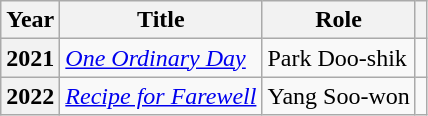<table class="wikitable plainrowheaders">
<tr>
<th scope="col">Year</th>
<th scope="col">Title</th>
<th scope="col">Role</th>
<th scope="col" class="unsortable"></th>
</tr>
<tr>
<th scope="row">2021</th>
<td><em><a href='#'>One Ordinary Day</a></em></td>
<td>Park Doo-shik</td>
<td></td>
</tr>
<tr>
<th scope="row">2022</th>
<td><em><a href='#'>Recipe for Farewell</a></em></td>
<td>Yang Soo-won</td>
<td></td>
</tr>
</table>
